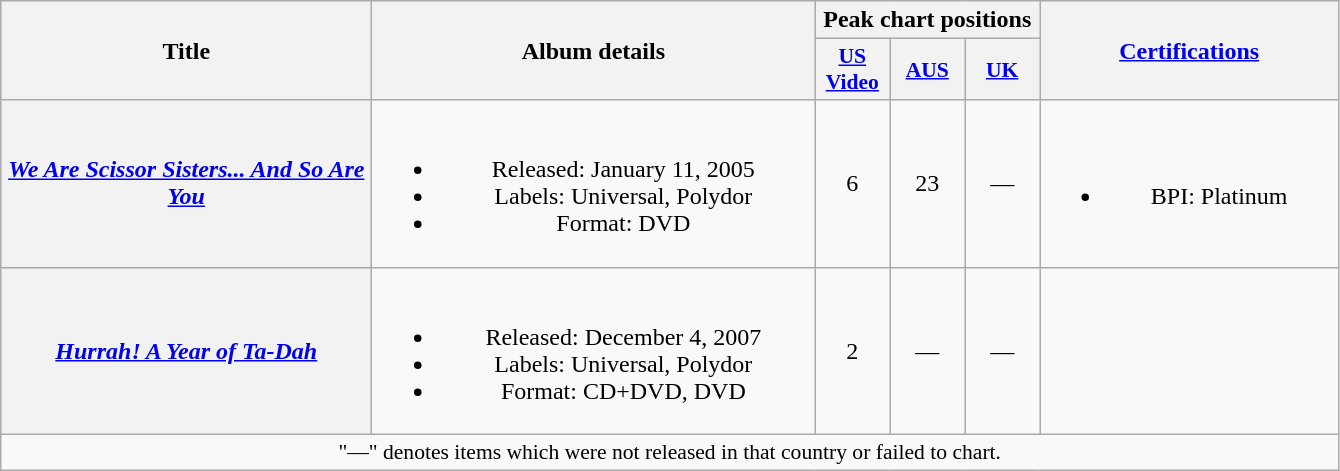<table class="wikitable plainrowheaders" style="text-align:center;">
<tr>
<th scope="col" rowspan="2" style="width:15em;">Title</th>
<th scope="col" rowspan="2" style="width:18em;">Album details</th>
<th scope="col" colspan="3">Peak chart positions</th>
<th scope="col" rowspan="2" style="width:12em;"><a href='#'>Certifications</a></th>
</tr>
<tr>
<th scope="col" style="width:3em;font-size:90%;"><a href='#'>US<br>Video</a><br></th>
<th scope="col" style="width:3em;font-size:90%;"><a href='#'>AUS</a><br></th>
<th scope="col" style="width:3em;font-size:90%;"><a href='#'>UK</a><br></th>
</tr>
<tr>
<th scope="row"><em><a href='#'>We Are Scissor Sisters... And So Are You</a></em></th>
<td><br><ul><li>Released: January 11, 2005 </li><li>Labels: Universal, Polydor</li><li>Format: DVD</li></ul></td>
<td>6</td>
<td>23</td>
<td>—</td>
<td><br><ul><li>BPI: Platinum</li></ul></td>
</tr>
<tr>
<th scope="row"><em><a href='#'>Hurrah! A Year of Ta-Dah</a></em></th>
<td><br><ul><li>Released: December 4, 2007 </li><li>Labels: Universal, Polydor</li><li>Format: CD+DVD, DVD</li></ul></td>
<td>2</td>
<td>—</td>
<td>—</td>
<td></td>
</tr>
<tr>
<td colspan="6" style="font-size:90%">"—" denotes items which were not released in that country or failed to chart.</td>
</tr>
</table>
